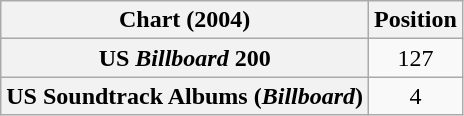<table class="wikitable sortable plainrowheaders" style="text-align:center">
<tr>
<th scope="col">Chart (2004)</th>
<th scope="col">Position</th>
</tr>
<tr>
<th scope="row">US <em>Billboard</em> 200</th>
<td>127</td>
</tr>
<tr>
<th scope="row">US Soundtrack Albums (<em>Billboard</em>)</th>
<td>4</td>
</tr>
</table>
